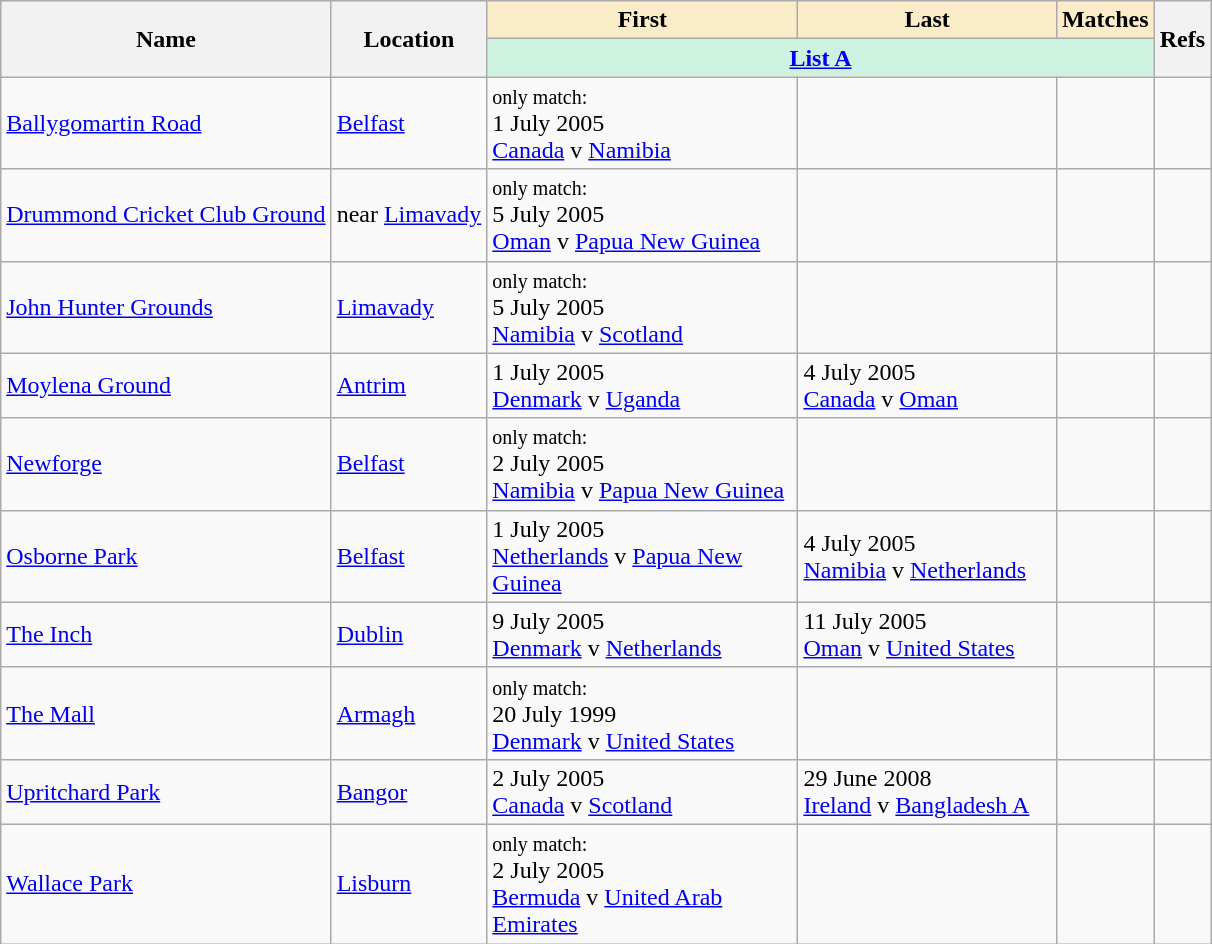<table class="wikitable sortable">
<tr>
<th rowspan="2">Name</th>
<th rowspan="2">Location</th>
<th width="200" class="unsortable" style="background:#faecc8">First</th>
<th width="165" class="unsortable" style="background:#faecc8">Last</th>
<th style="background:#faecc8">Matches</th>
<th rowspan="2" class="unsortable">Refs</th>
</tr>
<tr class="unsortable">
<th colspan="3" style="background:#cef2e0"><a href='#'>List A</a></th>
</tr>
<tr>
<td><a href='#'>Ballygomartin Road</a></td>
<td><a href='#'>Belfast</a></td>
<td><small>only match:</small><br>1 July 2005<br><a href='#'>Canada</a> v <a href='#'>Namibia</a></td>
<td> </td>
<td></td>
<td></td>
</tr>
<tr>
<td><a href='#'>Drummond Cricket Club Ground</a><br></td>
<td>near <a href='#'>Limavady</a></td>
<td><small>only match:</small><br>5 July 2005<br><a href='#'>Oman</a> v <a href='#'>Papua New Guinea</a></td>
<td> </td>
<td></td>
<td></td>
</tr>
<tr>
<td><a href='#'>John Hunter Grounds</a></td>
<td><a href='#'>Limavady</a></td>
<td><small>only match:</small><br>5 July 2005<br><a href='#'>Namibia</a> v <a href='#'>Scotland</a></td>
<td> </td>
<td></td>
<td></td>
</tr>
<tr>
<td><a href='#'>Moylena Ground</a></td>
<td><a href='#'>Antrim</a></td>
<td>1 July 2005<br><a href='#'>Denmark</a> v <a href='#'>Uganda</a></td>
<td>4 July 2005<br><a href='#'>Canada</a> v <a href='#'>Oman</a></td>
<td></td>
<td></td>
</tr>
<tr>
<td><a href='#'>Newforge</a></td>
<td><a href='#'>Belfast</a></td>
<td><small>only match:</small><br>2 July 2005<br><a href='#'>Namibia</a> v <a href='#'>Papua New Guinea</a></td>
<td> </td>
<td></td>
<td></td>
</tr>
<tr>
<td><a href='#'>Osborne Park</a></td>
<td><a href='#'>Belfast</a></td>
<td>1 July 2005<br><a href='#'>Netherlands</a> v <a href='#'>Papua New Guinea</a></td>
<td>4 July 2005<br><a href='#'>Namibia</a> v <a href='#'>Netherlands</a></td>
<td></td>
<td></td>
</tr>
<tr>
<td><a href='#'>The Inch</a></td>
<td><a href='#'>Dublin</a></td>
<td>9 July 2005<br><a href='#'>Denmark</a> v <a href='#'>Netherlands</a></td>
<td>11 July 2005<br><a href='#'>Oman</a> v <a href='#'>United States</a></td>
<td></td>
<td></td>
</tr>
<tr>
<td><a href='#'>The Mall</a><br></td>
<td><a href='#'>Armagh</a></td>
<td><small>only match:</small><br>20 July 1999<br><a href='#'>Denmark</a> v <a href='#'>United States</a></td>
<td> </td>
<td></td>
<td></td>
</tr>
<tr>
<td><a href='#'>Upritchard Park</a></td>
<td><a href='#'>Bangor</a></td>
<td>2 July 2005<br><a href='#'>Canada</a> v <a href='#'>Scotland</a></td>
<td>29 June 2008<br><a href='#'>Ireland</a> v <a href='#'>Bangladesh A</a></td>
<td></td>
<td></td>
</tr>
<tr>
<td><a href='#'>Wallace Park</a><br></td>
<td><a href='#'>Lisburn</a></td>
<td><small>only match:</small><br>2 July 2005<br><a href='#'>Bermuda</a> v <a href='#'>United Arab Emirates</a></td>
<td> </td>
<td></td>
<td></td>
</tr>
</table>
